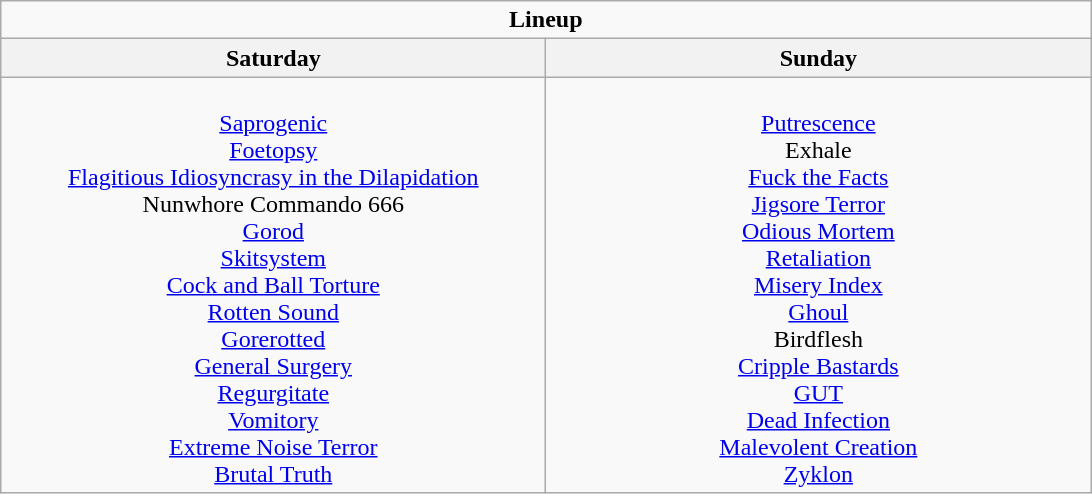<table class="wikitable">
<tr>
<td colspan="2" align="center"><strong>Lineup</strong></td>
</tr>
<tr>
<th>Saturday</th>
<th>Sunday</th>
</tr>
<tr>
<td valign="top" align="center" width=356><br><a href='#'>Saprogenic</a><br>
<a href='#'>Foetopsy</a><br>
<a href='#'>Flagitious Idiosyncrasy in the Dilapidation</a><br>
Nunwhore Commando 666<br>
<a href='#'>Gorod</a><br>
<a href='#'>Skitsystem</a><br>
<a href='#'>Cock and Ball Torture</a><br>
<a href='#'>Rotten Sound</a><br>
<a href='#'>Gorerotted</a><br>
<a href='#'>General Surgery</a><br>
<a href='#'>Regurgitate</a><br>
<a href='#'>Vomitory</a><br>
<a href='#'>Extreme Noise Terror</a><br>
<a href='#'>Brutal Truth</a></td>
<td valign="top" align="center" width=356><br><a href='#'>Putrescence</a><br>
Exhale<br>
<a href='#'>Fuck the Facts</a><br>
<a href='#'>Jigsore Terror</a><br>
<a href='#'>Odious Mortem</a><br>
<a href='#'>Retaliation</a><br>
<a href='#'>Misery Index</a><br>
<a href='#'>Ghoul</a><br>
Birdflesh<br>
<a href='#'>Cripple Bastards</a><br>
<a href='#'>GUT</a><br>
<a href='#'>Dead Infection</a><br>
<a href='#'>Malevolent Creation</a><br>
<a href='#'>Zyklon</a></td>
</tr>
</table>
